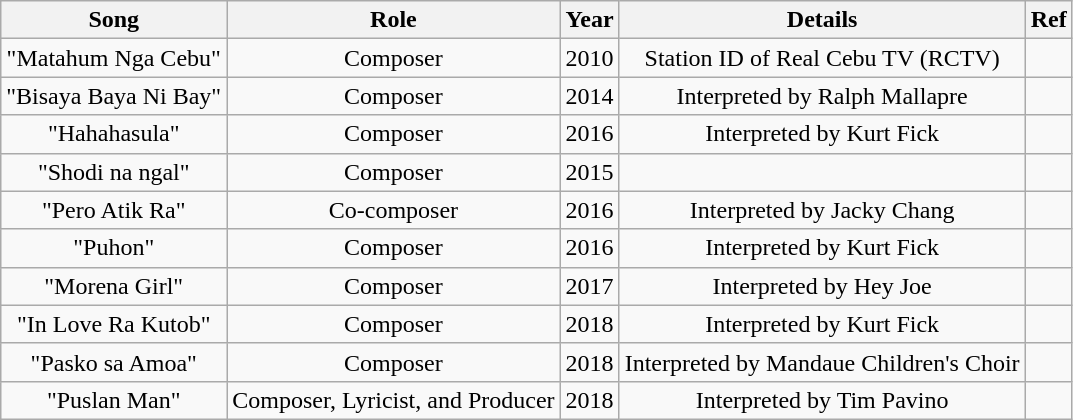<table class="wikitable sortable plainrowheaders" style="text-align:center;">
<tr>
<th>Song</th>
<th>Role</th>
<th>Year</th>
<th>Details</th>
<th>Ref</th>
</tr>
<tr>
<td>"Matahum Nga Cebu"</td>
<td>Composer</td>
<td>2010</td>
<td>Station ID of Real Cebu TV (RCTV)</td>
<td></td>
</tr>
<tr>
<td>"Bisaya Baya Ni Bay"</td>
<td>Composer</td>
<td>2014</td>
<td>Interpreted by Ralph Mallapre</td>
<td></td>
</tr>
<tr>
<td>"Hahahasula"</td>
<td>Composer</td>
<td>2016</td>
<td>Interpreted by Kurt Fick</td>
<td></td>
</tr>
<tr>
<td>"Shodi na ngal"</td>
<td>Composer</td>
<td>2015</td>
<td></td>
<td></td>
</tr>
<tr>
<td>"Pero Atik Ra"</td>
<td>Co-composer</td>
<td>2016</td>
<td>Interpreted by Jacky Chang</td>
<td></td>
</tr>
<tr>
<td>"Puhon"</td>
<td>Composer</td>
<td>2016</td>
<td>Interpreted by Kurt Fick</td>
<td></td>
</tr>
<tr>
<td>"Morena Girl"</td>
<td>Composer</td>
<td>2017</td>
<td>Interpreted by Hey Joe</td>
<td></td>
</tr>
<tr>
<td>"In Love Ra Kutob"</td>
<td>Composer</td>
<td>2018</td>
<td>Interpreted by Kurt Fick</td>
<td></td>
</tr>
<tr>
<td>"Pasko sa Amoa"</td>
<td>Composer</td>
<td>2018</td>
<td>Interpreted by Mandaue Children's Choir</td>
<td></td>
</tr>
<tr>
<td>"Puslan Man"</td>
<td>Composer, Lyricist, and Producer</td>
<td>2018</td>
<td>Interpreted by Tim Pavino</td>
<td></td>
</tr>
</table>
